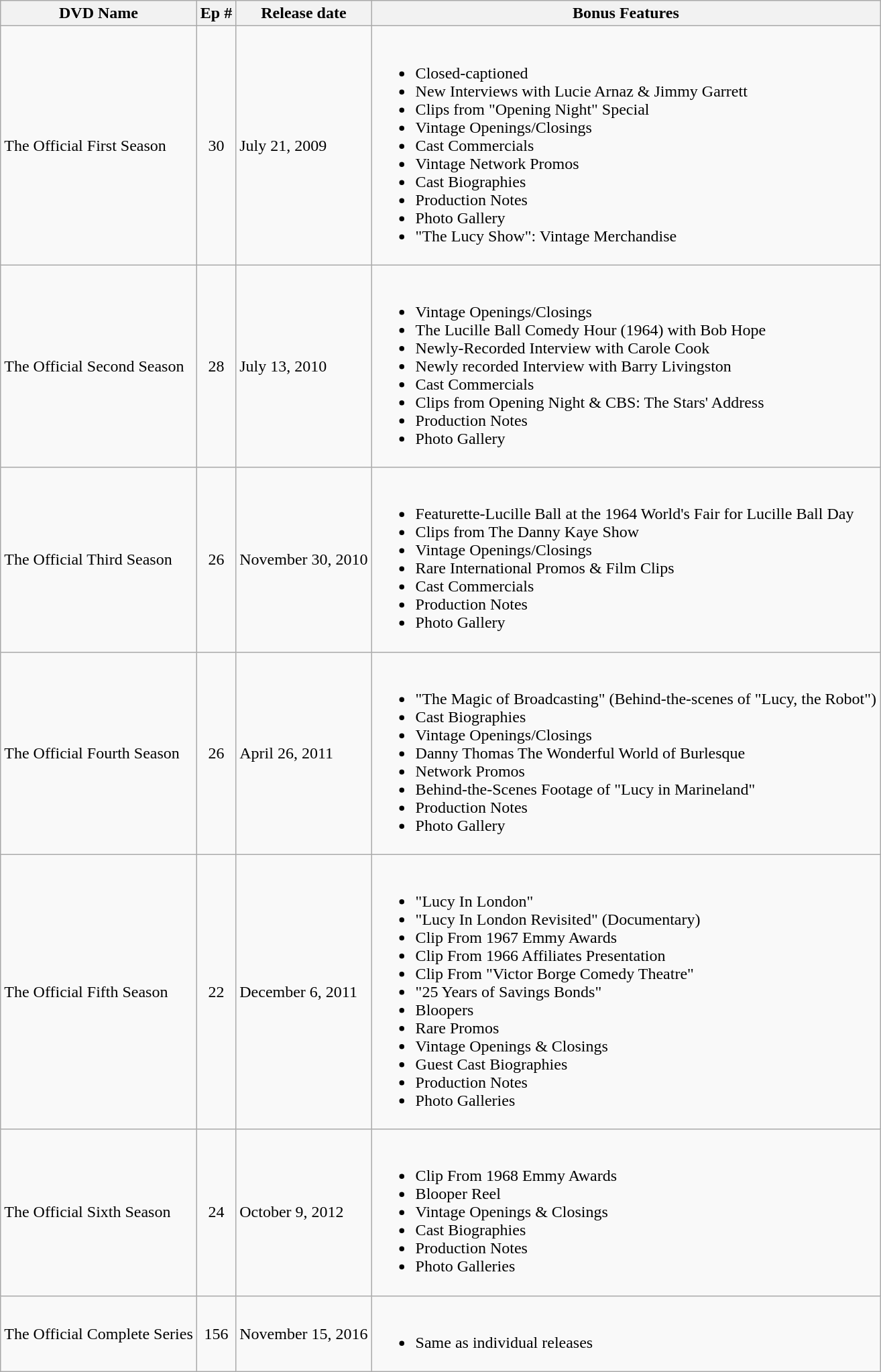<table class="wikitable">
<tr>
<th>DVD Name</th>
<th>Ep #</th>
<th>Release date</th>
<th>Bonus Features</th>
</tr>
<tr>
<td>The Official First Season</td>
<td style="text-align:center;">30</td>
<td>July 21, 2009</td>
<td><br><ul><li>Closed-captioned</li><li>New Interviews with Lucie Arnaz & Jimmy Garrett</li><li>Clips from "Opening Night" Special</li><li>Vintage Openings/Closings</li><li>Cast Commercials</li><li>Vintage Network Promos</li><li>Cast Biographies</li><li>Production Notes</li><li>Photo Gallery</li><li>"The Lucy Show": Vintage Merchandise</li></ul></td>
</tr>
<tr>
<td>The Official Second Season</td>
<td style="text-align:center;">28</td>
<td>July 13, 2010</td>
<td><br><ul><li>Vintage Openings/Closings</li><li>The Lucille Ball Comedy Hour (1964) with Bob Hope</li><li>Newly-Recorded Interview with Carole Cook</li><li>Newly recorded Interview with Barry Livingston</li><li>Cast Commercials</li><li>Clips from Opening Night & CBS: The Stars' Address</li><li>Production Notes</li><li>Photo Gallery</li></ul></td>
</tr>
<tr>
<td>The Official Third Season</td>
<td style="text-align:center;">26</td>
<td>November 30, 2010</td>
<td><br><ul><li>Featurette-Lucille Ball at the 1964 World's Fair for Lucille Ball Day</li><li>Clips from The Danny Kaye Show</li><li>Vintage Openings/Closings</li><li>Rare International Promos & Film Clips</li><li>Cast Commercials</li><li>Production Notes</li><li>Photo Gallery</li></ul></td>
</tr>
<tr>
<td>The Official Fourth Season</td>
<td style="text-align:center;">26</td>
<td>April 26, 2011</td>
<td><br><ul><li>"The Magic of Broadcasting" (Behind-the-scenes of "Lucy, the Robot")</li><li>Cast Biographies</li><li>Vintage Openings/Closings</li><li>Danny Thomas The Wonderful World of Burlesque</li><li>Network Promos</li><li>Behind-the-Scenes Footage of "Lucy in Marineland"</li><li>Production Notes</li><li>Photo Gallery</li></ul></td>
</tr>
<tr>
<td>The Official Fifth Season</td>
<td style="text-align:center;">22</td>
<td>December 6, 2011</td>
<td><br><ul><li>"Lucy In London"</li><li>"Lucy In London Revisited" (Documentary)</li><li>Clip From 1967 Emmy Awards</li><li>Clip From 1966 Affiliates Presentation</li><li>Clip From "Victor Borge Comedy Theatre"</li><li>"25 Years of Savings Bonds"</li><li>Bloopers</li><li>Rare Promos</li><li>Vintage Openings & Closings</li><li>Guest Cast Biographies</li><li>Production Notes</li><li>Photo Galleries</li></ul></td>
</tr>
<tr>
<td>The Official Sixth Season</td>
<td style="text-align:center;">24</td>
<td>October 9, 2012</td>
<td><br><ul><li>Clip From 1968 Emmy Awards</li><li>Blooper Reel</li><li>Vintage Openings & Closings</li><li>Cast Biographies</li><li>Production Notes</li><li>Photo Galleries</li></ul></td>
</tr>
<tr>
<td>The Official Complete Series</td>
<td style="text-align:center;">156</td>
<td>November 15, 2016</td>
<td><br><ul><li>Same as individual releases</li></ul></td>
</tr>
</table>
